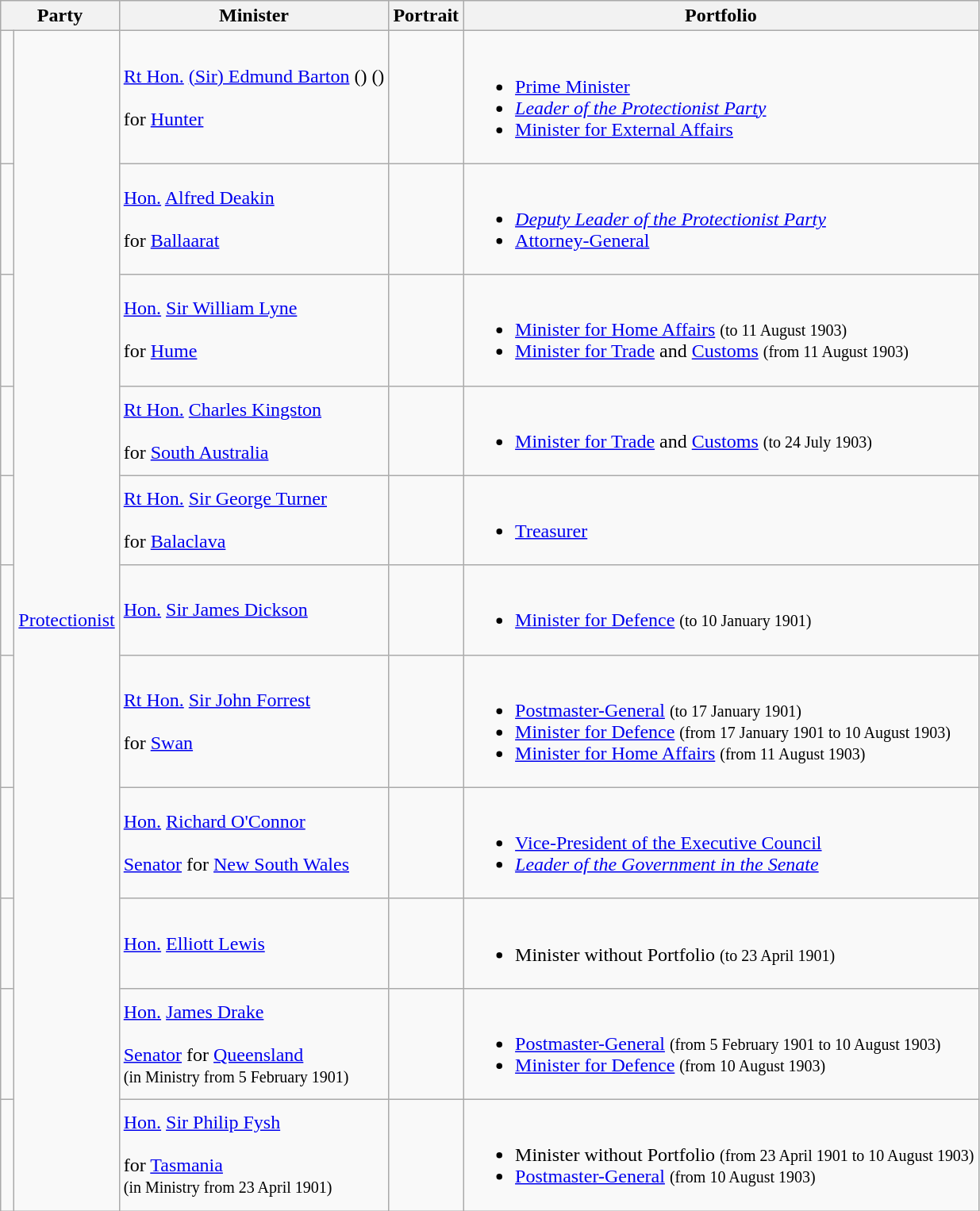<table class="wikitable sortable">
<tr>
<th colspan="2">Party</th>
<th>Minister</th>
<th>Portrait</th>
<th>Portfolio</th>
</tr>
<tr>
<td> </td>
<td rowspan=11><a href='#'>Protectionist</a></td>
<td><a href='#'>Rt Hon.</a> <a href='#'>(Sir) Edmund Barton</a> () () <br><br> for <a href='#'>Hunter</a> <br></td>
<td></td>
<td><br><ul><li><a href='#'>Prime Minister</a></li><li><em><a href='#'>Leader of the Protectionist Party</a></em></li><li><a href='#'>Minister for External Affairs</a></li></ul></td>
</tr>
<tr>
<td> </td>
<td><a href='#'>Hon.</a> <a href='#'>Alfred Deakin</a> <br><br> for <a href='#'>Ballaarat</a> <br></td>
<td></td>
<td><br><ul><li><em><a href='#'>Deputy Leader of the Protectionist Party</a></em></li><li><a href='#'>Attorney-General</a></li></ul></td>
</tr>
<tr>
<td> </td>
<td><a href='#'>Hon.</a> <a href='#'>Sir William Lyne</a>  <br><br> for <a href='#'>Hume</a><br></td>
<td></td>
<td><br><ul><li><a href='#'>Minister for Home Affairs</a> <small>(to 11 August 1903)</small></li><li><a href='#'>Minister for Trade</a> and <a href='#'>Customs</a> <small>(from 11 August 1903)</small></li></ul></td>
</tr>
<tr>
<td> </td>
<td><a href='#'>Rt Hon.</a> <a href='#'>Charles Kingston</a>  <br><br> for <a href='#'>South Australia</a> <br></td>
<td></td>
<td><br><ul><li><a href='#'>Minister for Trade</a> and <a href='#'>Customs</a> <small>(to 24 July 1903)</small></li></ul></td>
</tr>
<tr>
<td> </td>
<td><a href='#'>Rt Hon.</a> <a href='#'>Sir George Turner</a>  <br><br> for <a href='#'>Balaclava</a> <br></td>
<td></td>
<td><br><ul><li><a href='#'>Treasurer</a></li></ul></td>
</tr>
<tr>
<td> </td>
<td><a href='#'>Hon.</a> <a href='#'>Sir James Dickson</a>  <br></td>
<td></td>
<td><br><ul><li><a href='#'>Minister for Defence</a> <small>(to 10 January 1901)</small></li></ul></td>
</tr>
<tr>
<td> </td>
<td><a href='#'>Rt Hon.</a> <a href='#'>Sir John Forrest</a>  <br><br> for <a href='#'>Swan</a> <br></td>
<td></td>
<td><br><ul><li><a href='#'>Postmaster-General</a> <small>(to 17 January 1901)</small></li><li><a href='#'>Minister for Defence</a> <small>(from 17 January 1901 to 10 August 1903)</small></li><li><a href='#'>Minister for Home Affairs</a> <small>(from 11 August 1903)</small></li></ul></td>
</tr>
<tr>
<td> </td>
<td><a href='#'>Hon.</a> <a href='#'>Richard O'Connor</a>  <br><br><a href='#'>Senator</a> for <a href='#'>New South Wales</a> <br></td>
<td></td>
<td><br><ul><li><a href='#'>Vice-President of the Executive Council</a></li><li><em><a href='#'>Leader of the Government in the Senate</a></em></li></ul></td>
</tr>
<tr>
<td> </td>
<td><a href='#'>Hon.</a> <a href='#'>Elliott Lewis</a> <br></td>
<td></td>
<td><br><ul><li>Minister without Portfolio <small>(to 23 April 1901)</small></li></ul></td>
</tr>
<tr>
<td> </td>
<td><a href='#'>Hon.</a> <a href='#'>James Drake</a> <br><br><a href='#'>Senator</a> for <a href='#'>Queensland</a> <br>
<small>(in Ministry from 5 February 1901)</small></td>
<td></td>
<td><br><ul><li><a href='#'>Postmaster-General</a> <small>(from 5 February 1901 to 10 August 1903)</small></li><li><a href='#'>Minister for Defence</a> <small>(from 10 August 1903)</small></li></ul></td>
</tr>
<tr>
<td> </td>
<td><a href='#'>Hon.</a> <a href='#'>Sir Philip Fysh</a>  <br><br> for <a href='#'>Tasmania</a> <br> 
<small>(in Ministry from 23 April 1901)</small></td>
<td></td>
<td><br><ul><li>Minister without Portfolio <small>(from 23 April 1901 to 10 August 1903)</small></li><li><a href='#'>Postmaster-General</a> <small>(from 10 August 1903)</small></li></ul></td>
</tr>
</table>
